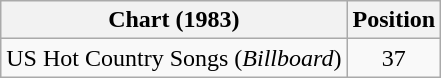<table class="wikitable">
<tr>
<th>Chart (1983)</th>
<th>Position</th>
</tr>
<tr>
<td>US Hot Country Songs (<em>Billboard</em>)</td>
<td align="center">37</td>
</tr>
</table>
